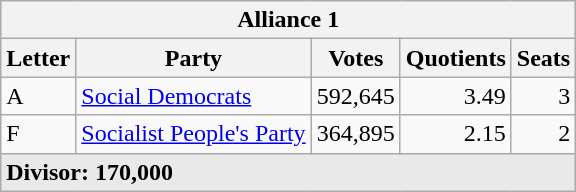<table class="wikitable">
<tr>
<th colspan="5">Alliance 1</th>
</tr>
<tr>
<th>Letter</th>
<th>Party</th>
<th>Votes</th>
<th>Quotients</th>
<th>Seats</th>
</tr>
<tr>
<td style="text-align:left;">A</td>
<td style="text-align:left;"><a href='#'>Social Democrats</a></td>
<td style="text-align:right;">592,645</td>
<td style="text-align:right;">3.49</td>
<td style="text-align:right;">3</td>
</tr>
<tr>
<td style="text-align:left;">F</td>
<td style="text-align:left;"><a href='#'>Socialist People's Party</a></td>
<td style="text-align:right;">364,895</td>
<td style="text-align:right;">2.15</td>
<td style="text-align:right;">2</td>
</tr>
<tr style="background-color:#E9E9E9">
<td colspan="5" style="text-align:left;"><strong>Divisor: 170,000</strong></td>
</tr>
</table>
